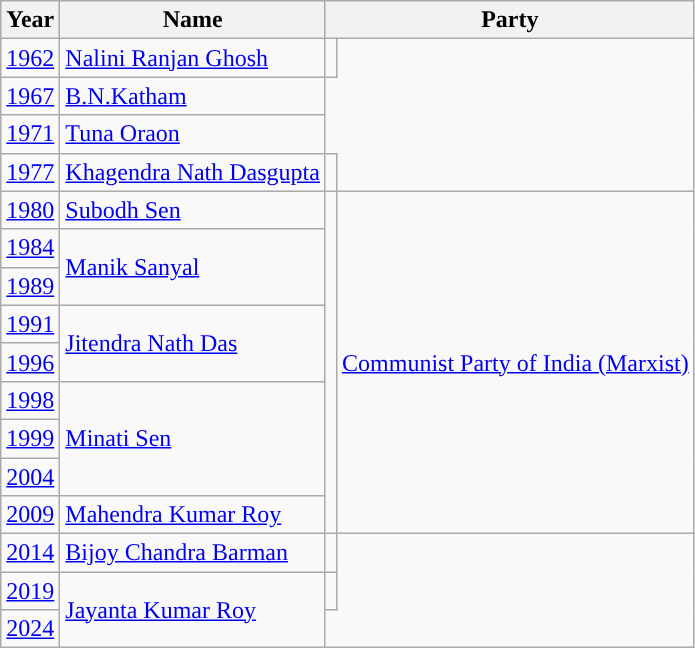<table class="wikitable">
<tr>
<th>Year</th>
<th>Name</th>
<th colspan="2">Party</th>
</tr>
<tr>
<td><a href='#'>1962</a></td>
<td><a href='#'>Nalini Ranjan Ghosh</a></td>
<td></td>
</tr>
<tr>
<td><a href='#'>1967</a></td>
<td><a href='#'>B.N.Katham</a></td>
</tr>
<tr>
<td><a href='#'>1971</a></td>
<td><a href='#'>Tuna Oraon</a></td>
</tr>
<tr>
<td><a href='#'>1977</a></td>
<td><a href='#'>Khagendra Nath Dasgupta</a></td>
<td></td>
</tr>
<tr>
<td><a href='#'>1980</a></td>
<td><a href='#'>Subodh Sen</a></td>
<td rowspan=9 style="background-color: "></td>
<td rowspan=9><a href='#'>Communist Party of India (Marxist)</a></td>
</tr>
<tr>
<td><a href='#'>1984</a></td>
<td rowspan="2"><a href='#'>Manik Sanyal</a></td>
</tr>
<tr>
<td><a href='#'>1989</a></td>
</tr>
<tr>
<td><a href='#'>1991</a></td>
<td rowspan="2"><a href='#'>Jitendra Nath Das</a></td>
</tr>
<tr>
<td><a href='#'>1996</a></td>
</tr>
<tr>
<td><a href='#'>1998</a></td>
<td rowspan="3"><a href='#'>Minati Sen</a></td>
</tr>
<tr>
<td><a href='#'>1999</a></td>
</tr>
<tr>
<td><a href='#'>2004</a></td>
</tr>
<tr>
<td><a href='#'>2009</a></td>
<td><a href='#'>Mahendra Kumar Roy</a></td>
</tr>
<tr>
<td><a href='#'>2014</a></td>
<td><a href='#'>Bijoy Chandra Barman</a></td>
<td></td>
</tr>
<tr>
<td><a href='#'>2019</a></td>
<td rowspan="2"><a href='#'>Jayanta Kumar Roy</a></td>
<td></td>
</tr>
<tr>
<td><a href='#'>2024</a></td>
</tr>
</table>
